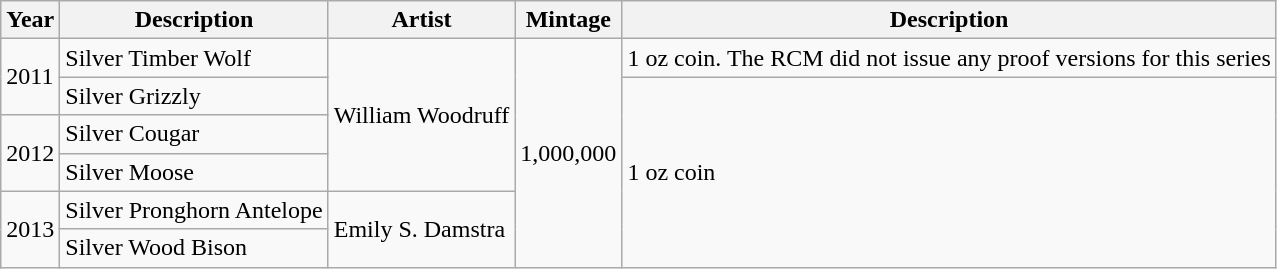<table class="wikitable">
<tr>
<th>Year</th>
<th>Description</th>
<th>Artist</th>
<th>Mintage</th>
<th>Description</th>
</tr>
<tr>
<td rowspan="2">2011</td>
<td>Silver Timber Wolf</td>
<td rowspan="4">William Woodruff</td>
<td rowspan="6">1,000,000</td>
<td>1 oz coin. The RCM did not issue any proof versions for this series</td>
</tr>
<tr>
<td>Silver Grizzly</td>
<td rowspan="5">1 oz coin</td>
</tr>
<tr>
<td rowspan="2">2012</td>
<td>Silver Cougar</td>
</tr>
<tr>
<td>Silver Moose</td>
</tr>
<tr>
<td rowspan="2">2013</td>
<td>Silver Pronghorn Antelope</td>
<td rowspan="2">Emily S. Damstra</td>
</tr>
<tr>
<td>Silver Wood Bison</td>
</tr>
</table>
